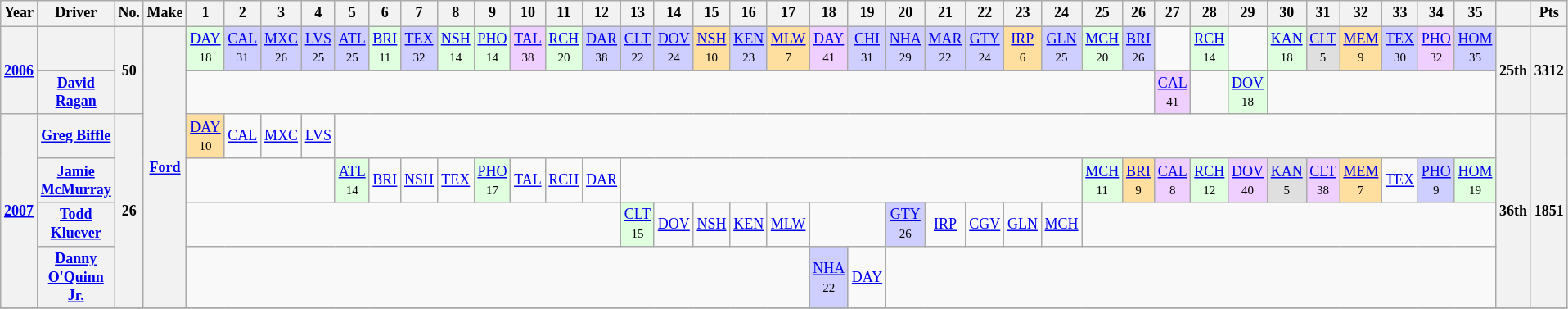<table class="wikitable" style="text-align:center; font-size:75%">
<tr>
<th>Year</th>
<th>Driver</th>
<th>No.</th>
<th>Make</th>
<th>1</th>
<th>2</th>
<th>3</th>
<th>4</th>
<th>5</th>
<th>6</th>
<th>7</th>
<th>8</th>
<th>9</th>
<th>10</th>
<th>11</th>
<th>12</th>
<th>13</th>
<th>14</th>
<th>15</th>
<th>16</th>
<th>17</th>
<th>18</th>
<th>19</th>
<th>20</th>
<th>21</th>
<th>22</th>
<th>23</th>
<th>24</th>
<th>25</th>
<th>26</th>
<th>27</th>
<th>28</th>
<th>29</th>
<th>30</th>
<th>31</th>
<th>32</th>
<th>33</th>
<th>34</th>
<th>35</th>
<th></th>
<th>Pts</th>
</tr>
<tr>
<th rowspan=2><a href='#'>2006</a></th>
<th></th>
<th rowspan=2>50</th>
<th rowspan=6><a href='#'>Ford</a></th>
<td style="background:#DFFFDF;"><a href='#'>DAY</a><br><small>18</small></td>
<td style="background:#CFCFFF;"><a href='#'>CAL</a><br><small>31</small></td>
<td style="background:#CFCFFF;"><a href='#'>MXC</a><br><small>26</small></td>
<td style="background:#CFCFFF;"><a href='#'>LVS</a><br><small>25</small></td>
<td style="background:#CFCFFF;"><a href='#'>ATL</a><br><small>25</small></td>
<td style="background:#DFFFDF;"><a href='#'>BRI</a><br><small>11</small></td>
<td style="background:#CFCFFF;"><a href='#'>TEX</a><br><small>32</small></td>
<td style="background:#DFFFDF;"><a href='#'>NSH</a><br><small>14</small></td>
<td style="background:#DFFFDF;"><a href='#'>PHO</a><br><small>14</small></td>
<td style="background:#EFCFFF;"><a href='#'>TAL</a><br><small>38</small></td>
<td style="background:#DFFFDF;"><a href='#'>RCH</a><br><small>20</small></td>
<td style="background:#CFCFFF;"><a href='#'>DAR</a><br><small>38</small></td>
<td style="background:#CFCFFF;"><a href='#'>CLT</a><br><small>22</small></td>
<td style="background:#CFCFFF;"><a href='#'>DOV</a><br><small>24</small></td>
<td style="background:#FFDF9F;"><a href='#'>NSH</a><br><small>10</small></td>
<td style="background:#CFCFFF;"><a href='#'>KEN</a><br><small>23</small></td>
<td style="background:#FFDF9F;"><a href='#'>MLW</a><br><small>7</small></td>
<td style="background:#EFCFFF;"><a href='#'>DAY</a><br><small>41</small></td>
<td style="background:#CFCFFF;"><a href='#'>CHI</a><br><small>31</small></td>
<td style="background:#CFCFFF;"><a href='#'>NHA</a><br><small>29</small></td>
<td style="background:#CFCFFF;"><a href='#'>MAR</a><br><small>22</small></td>
<td style="background:#CFCFFF;"><a href='#'>GTY</a><br><small>24</small></td>
<td style="background:#FFDF9F;"><a href='#'>IRP</a><br><small>6</small></td>
<td style="background:#CFCFFF;"><a href='#'>GLN</a><br><small>25</small></td>
<td style="background:#DFFFDF;"><a href='#'>MCH</a><br><small>20</small></td>
<td style="background:#CFCFFF;"><a href='#'>BRI</a><br><small>26</small></td>
<td></td>
<td style="background:#DFFFDF;"><a href='#'>RCH</a><br><small>14</small></td>
<td></td>
<td style="background:#DFFFDF;"><a href='#'>KAN</a><br><small>18</small></td>
<td style="background:#DFDFDF;"><a href='#'>CLT</a><br><small>5</small></td>
<td style="background:#FFDF9F;"><a href='#'>MEM</a><br><small>9</small></td>
<td style="background:#CFCFFF;"><a href='#'>TEX</a><br><small>30</small></td>
<td style="background:#EFCFFF;"><a href='#'>PHO</a><br><small>32</small></td>
<td style="background:#CFCFFF;"><a href='#'>HOM</a><br><small>35</small></td>
<th rowspan=2>25th</th>
<th rowspan=2>3312</th>
</tr>
<tr>
<th><a href='#'>David Ragan</a></th>
<td colspan=26></td>
<td style="background:#EFCFFF;"><a href='#'>CAL</a><br><small>41</small></td>
<td></td>
<td style="background:#DFFFDF;"><a href='#'>DOV</a><br><small>18</small></td>
<td colspan=6></td>
</tr>
<tr>
<th rowspan=4><a href='#'>2007</a></th>
<th><a href='#'>Greg Biffle</a></th>
<th rowspan=4>26</th>
<td style="background:#FFDF9F;"><a href='#'>DAY</a><br><small>10</small></td>
<td><a href='#'>CAL</a></td>
<td><a href='#'>MXC</a></td>
<td><a href='#'>LVS</a></td>
<td colspan=31></td>
<th rowspan=4>36th</th>
<th rowspan=4>1851</th>
</tr>
<tr>
<th><a href='#'>Jamie McMurray</a></th>
<td colspan=4></td>
<td style="background:#DFFFDF;"><a href='#'>ATL</a><br><small>14</small></td>
<td><a href='#'>BRI</a></td>
<td><a href='#'>NSH</a></td>
<td><a href='#'>TEX</a></td>
<td style="background:#DFFFDF;"><a href='#'>PHO</a><br><small>17</small></td>
<td><a href='#'>TAL</a></td>
<td><a href='#'>RCH</a></td>
<td><a href='#'>DAR</a></td>
<td colspan=12></td>
<td style="background:#DFFFDF;"><a href='#'>MCH</a><br><small>11</small></td>
<td style="background:#FFDF9F;"><a href='#'>BRI</a><br><small>9</small></td>
<td style="background:#EFCFFF;"><a href='#'>CAL</a><br><small>8</small></td>
<td style="background:#DFFFDF;"><a href='#'>RCH</a><br><small>12</small></td>
<td style="background:#EFCFFF;"><a href='#'>DOV</a><br><small>40</small></td>
<td style="background:#DFDFDF;"><a href='#'>KAN</a><br><small>5</small></td>
<td style="background:#EFCFFF;"><a href='#'>CLT</a><br><small>38</small></td>
<td style="background:#FFDF9F;"><a href='#'>MEM</a><br><small>7</small></td>
<td><a href='#'>TEX</a></td>
<td style="background:#CFCFFF;"><a href='#'>PHO</a><br><small>9</small></td>
<td style="background:#DFFFDF;"><a href='#'>HOM</a><br><small>19</small></td>
</tr>
<tr>
<th><a href='#'>Todd Kluever</a></th>
<td colspan=12></td>
<td style="background:#DFFFDF;"><a href='#'>CLT</a><br><small>15</small></td>
<td><a href='#'>DOV</a></td>
<td><a href='#'>NSH</a></td>
<td><a href='#'>KEN</a></td>
<td><a href='#'>MLW</a></td>
<td colspan=2></td>
<td style="background:#CFCFFF;"><a href='#'>GTY</a><br><small>26</small></td>
<td><a href='#'>IRP</a></td>
<td><a href='#'>CGV</a></td>
<td><a href='#'>GLN</a></td>
<td><a href='#'>MCH</a></td>
<td colspan=11></td>
</tr>
<tr>
<th><a href='#'>Danny O'Quinn Jr.</a></th>
<td colspan=17></td>
<td style="background:#CFCFFF;"><a href='#'>NHA</a><br><small>22</small></td>
<td><a href='#'>DAY</a></td>
<td colspan=16></td>
</tr>
<tr>
</tr>
</table>
